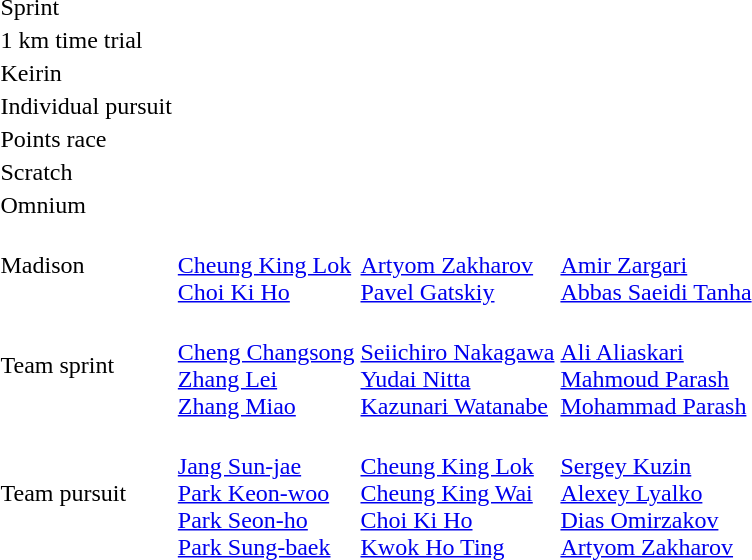<table>
<tr>
<td>Sprint</td>
<td></td>
<td></td>
<td></td>
</tr>
<tr>
<td>1 km time trial</td>
<td></td>
<td></td>
<td></td>
</tr>
<tr>
<td>Keirin</td>
<td></td>
<td></td>
<td></td>
</tr>
<tr>
<td>Individual pursuit</td>
<td></td>
<td></td>
<td></td>
</tr>
<tr>
<td>Points race</td>
<td></td>
<td></td>
<td></td>
</tr>
<tr>
<td>Scratch</td>
<td></td>
<td></td>
<td></td>
</tr>
<tr>
<td>Omnium</td>
<td></td>
<td></td>
<td></td>
</tr>
<tr>
<td>Madison</td>
<td><br><a href='#'>Cheung King Lok</a><br><a href='#'>Choi Ki Ho</a></td>
<td><br><a href='#'>Artyom Zakharov</a><br><a href='#'>Pavel Gatskiy</a></td>
<td><br><a href='#'>Amir Zargari</a><br><a href='#'>Abbas Saeidi Tanha</a></td>
</tr>
<tr>
<td>Team sprint</td>
<td><br><a href='#'>Cheng Changsong</a><br><a href='#'>Zhang Lei</a><br><a href='#'>Zhang Miao</a></td>
<td><br><a href='#'>Seiichiro Nakagawa</a><br><a href='#'>Yudai Nitta</a><br><a href='#'>Kazunari Watanabe</a></td>
<td><br><a href='#'>Ali Aliaskari</a><br><a href='#'>Mahmoud Parash</a><br><a href='#'>Mohammad Parash</a></td>
</tr>
<tr>
<td>Team pursuit</td>
<td><br><a href='#'>Jang Sun-jae</a><br><a href='#'>Park Keon-woo</a><br><a href='#'>Park Seon-ho</a><br><a href='#'>Park Sung-baek</a></td>
<td><br><a href='#'>Cheung King Lok</a><br><a href='#'>Cheung King Wai</a><br><a href='#'>Choi Ki Ho</a><br><a href='#'>Kwok Ho Ting</a></td>
<td><br><a href='#'>Sergey Kuzin</a><br><a href='#'>Alexey Lyalko</a><br><a href='#'>Dias Omirzakov</a><br><a href='#'>Artyom Zakharov</a></td>
</tr>
</table>
